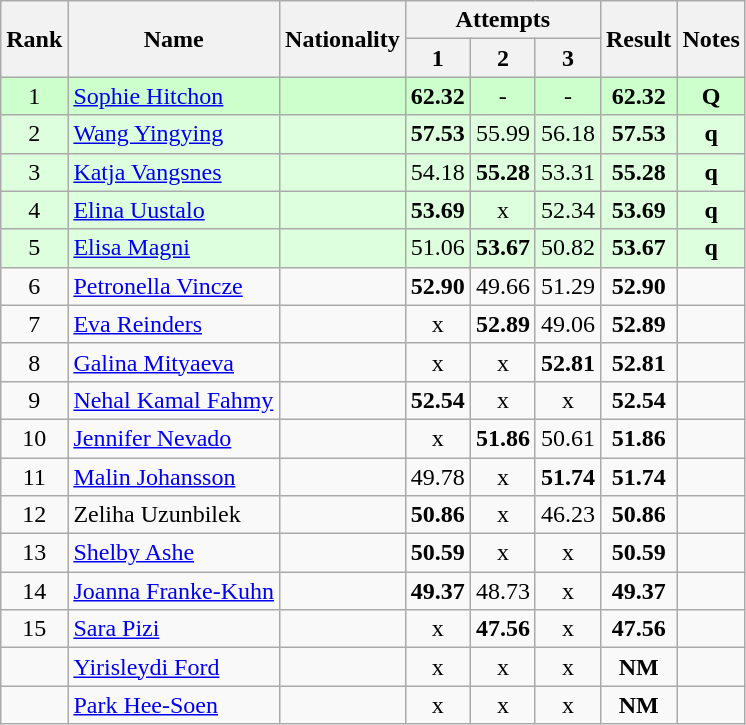<table class="wikitable sortable" style="text-align:center">
<tr>
<th rowspan=2>Rank</th>
<th rowspan=2>Name</th>
<th rowspan=2>Nationality</th>
<th colspan=3>Attempts</th>
<th rowspan=2>Result</th>
<th rowspan=2>Notes</th>
</tr>
<tr>
<th>1</th>
<th>2</th>
<th>3</th>
</tr>
<tr bgcolor=ccffcc>
<td>1</td>
<td align=left><a href='#'>Sophie Hitchon</a></td>
<td align=left></td>
<td><strong>62.32</strong></td>
<td>-</td>
<td>-</td>
<td><strong>62.32</strong></td>
<td><strong>Q</strong></td>
</tr>
<tr bgcolor=ddffdd>
<td>2</td>
<td align=left><a href='#'>Wang Yingying</a></td>
<td align=left></td>
<td><strong>57.53</strong></td>
<td>55.99</td>
<td>56.18</td>
<td><strong>57.53</strong></td>
<td><strong>q</strong></td>
</tr>
<tr bgcolor=ddffdd>
<td>3</td>
<td align=left><a href='#'>Katja Vangsnes</a></td>
<td align=left></td>
<td>54.18</td>
<td><strong>55.28</strong></td>
<td>53.31</td>
<td><strong>55.28</strong></td>
<td><strong>q</strong></td>
</tr>
<tr bgcolor=ddffdd>
<td>4</td>
<td align=left><a href='#'>Elina Uustalo</a></td>
<td align=left></td>
<td><strong>53.69</strong></td>
<td>x</td>
<td>52.34</td>
<td><strong>53.69</strong></td>
<td><strong>q</strong></td>
</tr>
<tr bgcolor=ddffdd>
<td>5</td>
<td align=left><a href='#'>Elisa Magni</a></td>
<td align=left></td>
<td>51.06</td>
<td><strong>53.67</strong></td>
<td>50.82</td>
<td><strong>53.67</strong></td>
<td><strong>q</strong></td>
</tr>
<tr>
<td>6</td>
<td align=left><a href='#'>Petronella Vincze</a></td>
<td align=left></td>
<td><strong>52.90</strong></td>
<td>49.66</td>
<td>51.29</td>
<td><strong>52.90</strong></td>
<td></td>
</tr>
<tr>
<td>7</td>
<td align=left><a href='#'>Eva Reinders</a></td>
<td align=left></td>
<td>x</td>
<td><strong>52.89</strong></td>
<td>49.06</td>
<td><strong>52.89</strong></td>
<td></td>
</tr>
<tr>
<td>8</td>
<td align=left><a href='#'>Galina Mityaeva</a></td>
<td align=left></td>
<td>x</td>
<td>x</td>
<td><strong>52.81</strong></td>
<td><strong>52.81</strong></td>
<td></td>
</tr>
<tr>
<td>9</td>
<td align=left><a href='#'>Nehal Kamal Fahmy</a></td>
<td align=left></td>
<td><strong>52.54</strong></td>
<td>x</td>
<td>x</td>
<td><strong>52.54</strong></td>
<td></td>
</tr>
<tr>
<td>10</td>
<td align=left><a href='#'>Jennifer Nevado</a></td>
<td align=left></td>
<td>x</td>
<td><strong>51.86</strong></td>
<td>50.61</td>
<td><strong>51.86</strong></td>
<td></td>
</tr>
<tr>
<td>11</td>
<td align=left><a href='#'>Malin Johansson</a></td>
<td align=left></td>
<td>49.78</td>
<td>x</td>
<td><strong>51.74</strong></td>
<td><strong>51.74</strong></td>
<td></td>
</tr>
<tr>
<td>12</td>
<td align=left>Zeliha Uzunbilek</td>
<td align=left></td>
<td><strong>50.86</strong></td>
<td>x</td>
<td>46.23</td>
<td><strong>50.86</strong></td>
<td></td>
</tr>
<tr>
<td>13</td>
<td align=left><a href='#'>Shelby Ashe</a></td>
<td align=left></td>
<td><strong>50.59</strong></td>
<td>x</td>
<td>x</td>
<td><strong>50.59</strong></td>
<td></td>
</tr>
<tr>
<td>14</td>
<td align=left><a href='#'>Joanna Franke-Kuhn</a></td>
<td align=left></td>
<td><strong>49.37</strong></td>
<td>48.73</td>
<td>x</td>
<td><strong>49.37</strong></td>
<td></td>
</tr>
<tr>
<td>15</td>
<td align=left><a href='#'>Sara Pizi</a></td>
<td align=left></td>
<td>x</td>
<td><strong>47.56</strong></td>
<td>x</td>
<td><strong>47.56</strong></td>
<td></td>
</tr>
<tr>
<td></td>
<td align=left><a href='#'>Yirisleydi Ford</a></td>
<td align=left></td>
<td>x</td>
<td>x</td>
<td>x</td>
<td><strong>NM</strong></td>
<td></td>
</tr>
<tr>
<td></td>
<td align=left><a href='#'>Park Hee-Soen</a></td>
<td align=left></td>
<td>x</td>
<td>x</td>
<td>x</td>
<td><strong>NM</strong></td>
<td></td>
</tr>
</table>
